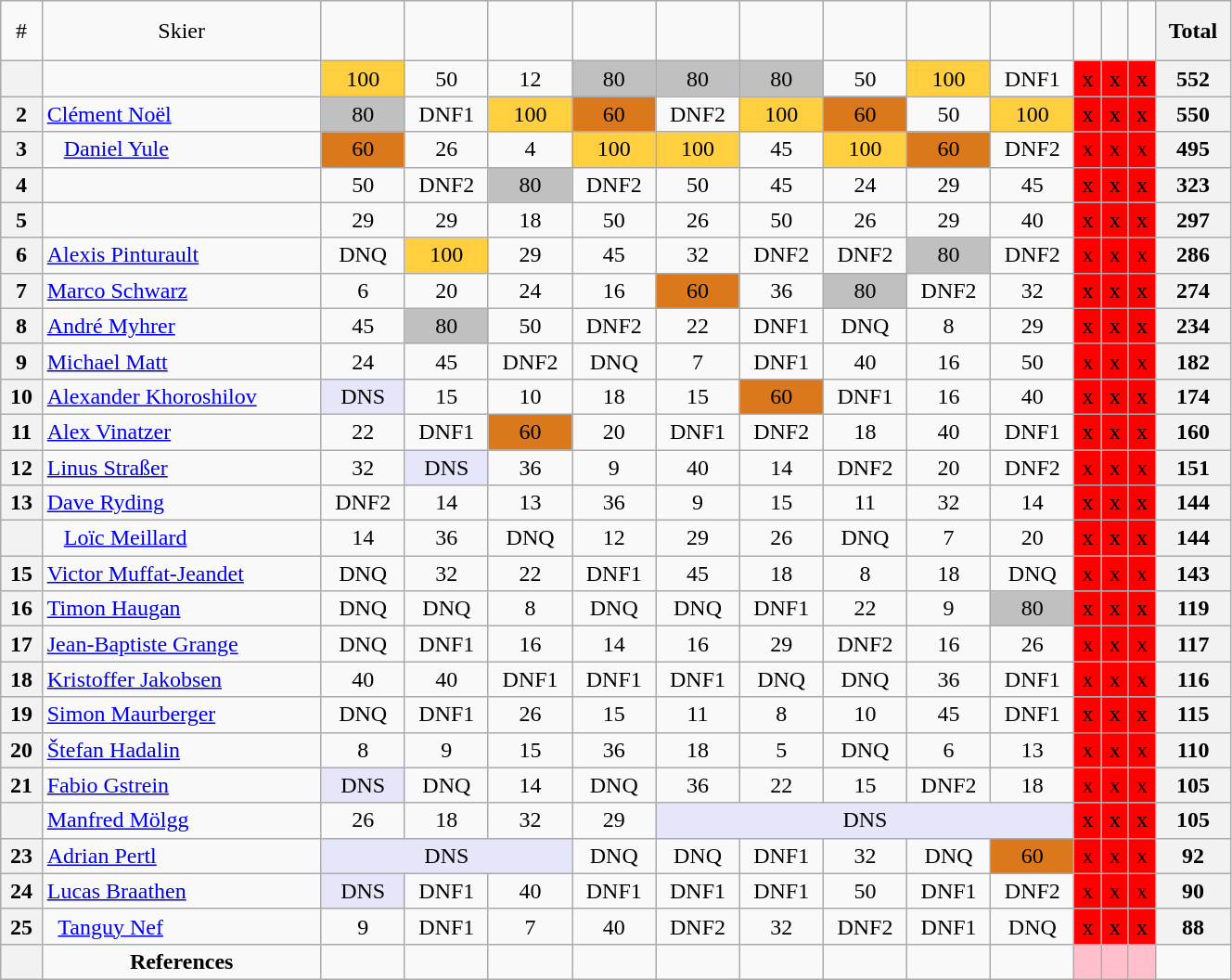<table class="wikitable" width=70% style="font-size:100%; text-align:center;">
<tr>
<td>#</td>
<td>Skier</td>
<td><br> </td>
<td><br> </td>
<td><br> </td>
<td><br> </td>
<td><br>   </td>
<td><br>   </td>
<td><br> </td>
<td><br> </td>
<td><br> </td>
<td><br> </td>
<td><br> </td>
<td><br> </td>
<th>Total</th>
</tr>
<tr>
<th></th>
<td align=left></td>
<td bgcolor=ffcf40>100</td>
<td>50</td>
<td>12</td>
<td bgcolor=c0c0c0>80</td>
<td bgcolor=c0c0c0>80</td>
<td bgcolor=c0c0c0>80</td>
<td>50</td>
<td bgcolor=ffcf40>100</td>
<td>DNF1</td>
<td bgcolor=red>x</td>
<td bgcolor=red>x</td>
<td bgcolor=red>x</td>
<th>552</th>
</tr>
<tr>
<th>2</th>
<td align=left> <a href='#'>Clément Noël</a></td>
<td bgcolor=c0c0c0>80</td>
<td>DNF1</td>
<td bgcolor=ffcf40>100</td>
<td bgcolor=db781b>60</td>
<td>DNF2</td>
<td bgcolor=ffcf40>100</td>
<td bgcolor=db781b>60</td>
<td>50</td>
<td bgcolor=ffcf40>100</td>
<td bgcolor=red>x</td>
<td bgcolor=red>x</td>
<td bgcolor=red>x</td>
<th>550</th>
</tr>
<tr>
<th>3</th>
<td align=left>   <a href='#'>Daniel Yule</a></td>
<td bgcolor=db781b>60</td>
<td>26</td>
<td>4</td>
<td bgcolor=ffcf40>100</td>
<td bgcolor=ffcf40>100</td>
<td>45</td>
<td bgcolor=ffcf40>100</td>
<td bgcolor=db781b>60</td>
<td>DNF2</td>
<td bgcolor=red>x</td>
<td bgcolor=red>x</td>
<td bgcolor=red>x</td>
<th>495</th>
</tr>
<tr>
<th>4</th>
<td align=left></td>
<td>50</td>
<td>DNF2</td>
<td bgcolor=c0c0c0>80</td>
<td>DNF2</td>
<td>50</td>
<td>45</td>
<td>24</td>
<td>29</td>
<td>45</td>
<td bgcolor=red>x</td>
<td bgcolor=red>x</td>
<td bgcolor=red>x</td>
<th>323</th>
</tr>
<tr>
<th>5</th>
<td align=left></td>
<td>29</td>
<td>29</td>
<td>18</td>
<td>50</td>
<td>26</td>
<td>50</td>
<td>26</td>
<td>29</td>
<td>40</td>
<td bgcolor=red>x</td>
<td bgcolor=red>x</td>
<td bgcolor=red>x</td>
<th>297</th>
</tr>
<tr>
<th>6</th>
<td align=left> <a href='#'>Alexis Pinturault</a></td>
<td>DNQ</td>
<td bgcolor=ffcf40>100</td>
<td>29</td>
<td>45</td>
<td>32</td>
<td>DNF2</td>
<td>DNF2</td>
<td bgcolor=c0c0c0>80</td>
<td>DNF2</td>
<td bgcolor=red>x</td>
<td bgcolor=red>x</td>
<td bgcolor=red>x</td>
<th>286</th>
</tr>
<tr>
<th>7</th>
<td align=left> <a href='#'>Marco Schwarz</a></td>
<td>6</td>
<td>20</td>
<td>24</td>
<td>16</td>
<td bgcolor=db781b>60</td>
<td>36</td>
<td bgcolor=c0c0c0>80</td>
<td>DNF2</td>
<td>32</td>
<td bgcolor=red>x</td>
<td bgcolor=red>x</td>
<td bgcolor=red>x</td>
<th>274</th>
</tr>
<tr>
<th>8</th>
<td align=left> <a href='#'>André Myhrer</a></td>
<td>45</td>
<td bgcolor=c0c0c0>80</td>
<td>50</td>
<td>DNF2</td>
<td>22</td>
<td>DNF1</td>
<td>DNQ</td>
<td>8</td>
<td>29</td>
<td bgcolor=red>x</td>
<td bgcolor=red>x</td>
<td bgcolor=red>x</td>
<th>234</th>
</tr>
<tr>
<th>9</th>
<td align=left> <a href='#'>Michael Matt</a></td>
<td>24</td>
<td>45</td>
<td>DNF2</td>
<td>DNQ</td>
<td>7</td>
<td>DNF1</td>
<td>40</td>
<td>16</td>
<td>50</td>
<td bgcolor=red>x</td>
<td bgcolor=red>x</td>
<td bgcolor=red>x</td>
<th>182</th>
</tr>
<tr>
<th>10</th>
<td align=left> <a href='#'>Alexander Khoroshilov</a></td>
<td bgcolor=lavender>DNS</td>
<td>15</td>
<td>10</td>
<td>18</td>
<td>15</td>
<td bgcolor=db781b>60</td>
<td>DNF1</td>
<td>16</td>
<td>40</td>
<td bgcolor=red>x</td>
<td bgcolor=red>x</td>
<td bgcolor=red>x</td>
<th>174</th>
</tr>
<tr>
<th>11</th>
<td align=left> <a href='#'>Alex Vinatzer</a></td>
<td>22</td>
<td>DNF1</td>
<td bgcolor=db781b>60</td>
<td>20</td>
<td>DNF1</td>
<td>DNF2</td>
<td>18</td>
<td>40</td>
<td>DNF1</td>
<td bgcolor=red>x</td>
<td bgcolor=red>x</td>
<td bgcolor=red>x</td>
<th>160</th>
</tr>
<tr>
<th>12</th>
<td align=left> <a href='#'>Linus Straßer</a></td>
<td>32</td>
<td bgcolor=lavender>DNS</td>
<td>36</td>
<td>9</td>
<td>40</td>
<td>14</td>
<td>DNF2</td>
<td>20</td>
<td>DNF2</td>
<td bgcolor=red>x</td>
<td bgcolor=red>x</td>
<td bgcolor=red>x</td>
<th>151</th>
</tr>
<tr>
<th>13</th>
<td align=left> <a href='#'>Dave Ryding</a></td>
<td>DNF2</td>
<td>14</td>
<td>13</td>
<td>36</td>
<td>9</td>
<td>15</td>
<td>11</td>
<td>32</td>
<td>14</td>
<td bgcolor=red>x</td>
<td bgcolor=red>x</td>
<td bgcolor=red>x</td>
<th>144</th>
</tr>
<tr>
<th></th>
<td align=left>   <a href='#'>Loïc Meillard</a></td>
<td>14</td>
<td>36</td>
<td>DNQ</td>
<td>12</td>
<td>29</td>
<td>26</td>
<td>DNQ</td>
<td>7</td>
<td>20</td>
<td bgcolor=red>x</td>
<td bgcolor=red>x</td>
<td bgcolor=red>x</td>
<th>144</th>
</tr>
<tr>
<th>15</th>
<td align=left> <a href='#'>Victor Muffat-Jeandet</a></td>
<td>DNQ</td>
<td>32</td>
<td>22</td>
<td>DNF1</td>
<td>45</td>
<td>18</td>
<td>8</td>
<td>18</td>
<td>DNQ</td>
<td bgcolor=red>x</td>
<td bgcolor=red>x</td>
<td bgcolor=red>x</td>
<th>143</th>
</tr>
<tr>
<th>16</th>
<td align=left> <a href='#'>Timon Haugan</a></td>
<td>DNQ</td>
<td>DNQ</td>
<td>8</td>
<td>DNQ</td>
<td>DNQ</td>
<td>DNF1</td>
<td>22</td>
<td>9</td>
<td bgcolor=c0c0c0>80</td>
<td bgcolor=red>x</td>
<td bgcolor=red>x</td>
<td bgcolor=red>x</td>
<th>119</th>
</tr>
<tr>
<th>17</th>
<td align=left> <a href='#'>Jean-Baptiste Grange</a></td>
<td>DNQ</td>
<td>DNF1</td>
<td>16</td>
<td>14</td>
<td>16</td>
<td>29</td>
<td>DNF2</td>
<td>16</td>
<td>26</td>
<td bgcolor=red>x</td>
<td bgcolor=red>x</td>
<td bgcolor=red>x</td>
<th>117</th>
</tr>
<tr>
<th>18</th>
<td align=left> <a href='#'>Kristoffer Jakobsen</a></td>
<td>40</td>
<td>40</td>
<td>DNF1</td>
<td>DNF1</td>
<td>DNF1</td>
<td>DNQ</td>
<td>DNQ</td>
<td>36</td>
<td>DNF1</td>
<td bgcolor=red>x</td>
<td bgcolor=red>x</td>
<td bgcolor=red>x</td>
<th>116</th>
</tr>
<tr>
<th>19</th>
<td align=left> <a href='#'>Simon Maurberger</a></td>
<td>DNQ</td>
<td>DNF1</td>
<td>26</td>
<td>15</td>
<td>11</td>
<td>8</td>
<td>10</td>
<td>45</td>
<td>DNF1</td>
<td bgcolor=red>x</td>
<td bgcolor=red>x</td>
<td bgcolor=red>x</td>
<th>115</th>
</tr>
<tr>
<th>20</th>
<td align=left> <a href='#'>Štefan Hadalin</a></td>
<td>8</td>
<td>9</td>
<td>15</td>
<td>36</td>
<td>18</td>
<td>5</td>
<td>DNQ</td>
<td>6</td>
<td>13</td>
<td bgcolor=red>x</td>
<td bgcolor=red>x</td>
<td bgcolor=red>x</td>
<th>110</th>
</tr>
<tr>
<th>21</th>
<td align=left> <a href='#'>Fabio Gstrein</a></td>
<td bgcolor=lavender>DNS</td>
<td>DNQ</td>
<td>14</td>
<td>DNQ</td>
<td>36</td>
<td>22</td>
<td>15</td>
<td>DNF2</td>
<td>18</td>
<td bgcolor=red>x</td>
<td bgcolor=red>x</td>
<td bgcolor=red>x</td>
<th>105</th>
</tr>
<tr>
<th></th>
<td align=left> <a href='#'>Manfred Mölgg</a></td>
<td>26</td>
<td>18</td>
<td>32</td>
<td>29</td>
<td colspan=5 bgcolor=lavender>DNS</td>
<td bgcolor=red>x</td>
<td bgcolor=red>x</td>
<td bgcolor=red>x</td>
<th>105</th>
</tr>
<tr>
<th>23</th>
<td align=left> <a href='#'>Adrian Pertl</a></td>
<td colspan=3 bgcolor=lavender>DNS</td>
<td>DNQ</td>
<td>DNQ</td>
<td>DNF1</td>
<td>32</td>
<td>DNQ</td>
<td bgcolor=db781b>60</td>
<td bgcolor=red>x</td>
<td bgcolor=red>x</td>
<td bgcolor=red>x</td>
<th>92</th>
</tr>
<tr>
<th>24</th>
<td align=left> <a href='#'>Lucas Braathen</a></td>
<td bgcolor=lavender>DNS</td>
<td>DNF1</td>
<td>40</td>
<td>DNF1</td>
<td>DNF1</td>
<td>DNF1</td>
<td>50</td>
<td>DNF1</td>
<td>DNF2</td>
<td bgcolor=red>x</td>
<td bgcolor=red>x</td>
<td bgcolor=red>x</td>
<th>90</th>
</tr>
<tr>
<th>25</th>
<td align=left>  <a href='#'>Tanguy Nef</a></td>
<td>9</td>
<td>DNF1</td>
<td>7</td>
<td>40</td>
<td>DNF2</td>
<td>32</td>
<td>DNF2</td>
<td>DNF1</td>
<td>DNQ</td>
<td bgcolor=red>x</td>
<td bgcolor=red>x</td>
<td bgcolor=red>x</td>
<th>88</th>
</tr>
<tr>
<th></th>
<td align=center><strong>References</strong></td>
<td></td>
<td></td>
<td></td>
<td></td>
<td></td>
<td></td>
<td></td>
<td></td>
<td></td>
<td bgcolor=pink></td>
<td bgcolor=pink></td>
<td bgcolor=pink></td>
</tr>
</table>
